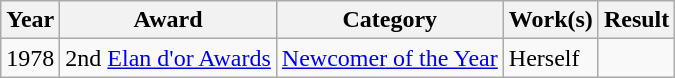<table class="wikitable sortable">
<tr>
<th>Year</th>
<th>Award</th>
<th>Category</th>
<th>Work(s)</th>
<th>Result</th>
</tr>
<tr>
<td>1978</td>
<td>2nd <a href='#'>Elan d'or Awards</a></td>
<td><a href='#'>Newcomer of the Year</a></td>
<td>Herself</td>
<td></td>
</tr>
</table>
